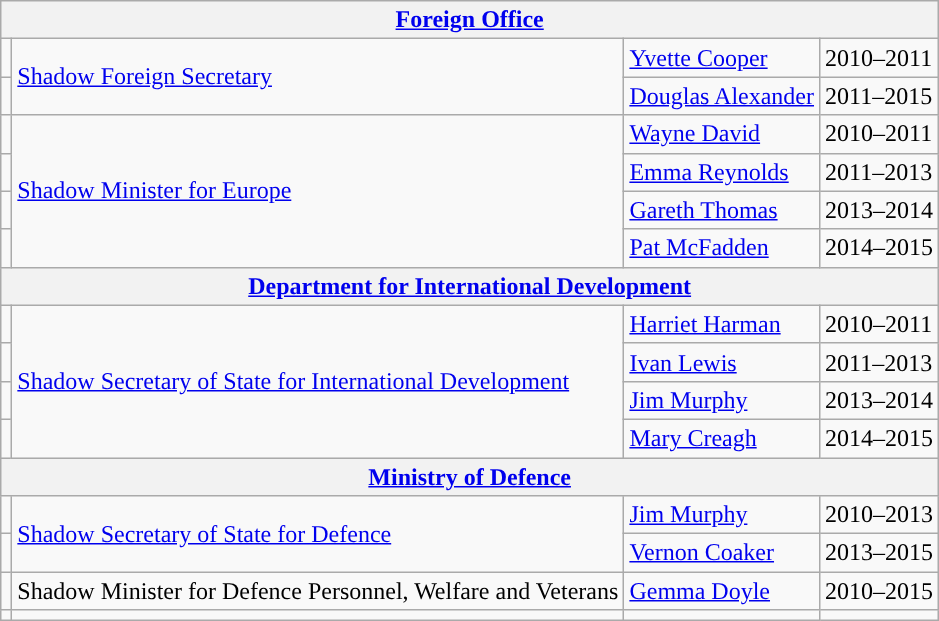<table class="wikitable">
<tr>
<th colspan="4"><a href='#'>Foreign Office</a></th>
</tr>
<tr>
<td style="background: "></td>
<td rowspan="2"><a href='#'>Shadow Foreign Secretary</a></td>
<td><a href='#'>Yvette Cooper</a></td>
<td>2010–2011</td>
</tr>
<tr>
<td style="background: "></td>
<td><a href='#'>Douglas Alexander</a></td>
<td>2011–2015</td>
</tr>
<tr>
<td style="background: "></td>
<td rowspan="4"><a href='#'>Shadow Minister for Europe</a></td>
<td><a href='#'>Wayne David</a></td>
<td>2010–2011</td>
</tr>
<tr>
<td style="background: "></td>
<td><a href='#'>Emma Reynolds</a></td>
<td>2011–2013</td>
</tr>
<tr>
<td style="background: "></td>
<td><a href='#'>Gareth Thomas</a></td>
<td>2013–2014</td>
</tr>
<tr>
<td style="background: "></td>
<td><a href='#'>Pat McFadden</a></td>
<td>2014–2015</td>
</tr>
<tr>
<th colspan="4"><a href='#'>Department for International Development</a></th>
</tr>
<tr>
<td style="background: "></td>
<td rowspan="4"><a href='#'>Shadow Secretary of State for International Development</a></td>
<td><a href='#'>Harriet Harman</a></td>
<td>2010–2011</td>
</tr>
<tr>
<td style="background: "></td>
<td><a href='#'>Ivan Lewis</a></td>
<td>2011–2013</td>
</tr>
<tr>
<td style="background: "></td>
<td><a href='#'>Jim Murphy</a></td>
<td>2013–2014</td>
</tr>
<tr>
<td style="background: "></td>
<td><a href='#'>Mary Creagh</a></td>
<td>2014–2015</td>
</tr>
<tr>
<th colspan="4"><a href='#'>Ministry of Defence</a></th>
</tr>
<tr>
<td style="background: "></td>
<td rowspan="2"><a href='#'>Shadow Secretary of State for Defence</a></td>
<td><a href='#'>Jim Murphy</a></td>
<td>2010–2013</td>
</tr>
<tr>
<td style="background: "></td>
<td><a href='#'>Vernon Coaker</a></td>
<td>2013–2015</td>
</tr>
<tr>
<td style="background: "></td>
<td>Shadow Minister for Defence Personnel, Welfare and Veterans</td>
<td><a href='#'>Gemma Doyle</a></td>
<td>2010–2015</td>
</tr>
<tr>
<td style="background: "></td>
<td></td>
<td></td>
<td></td>
</tr>
</table>
